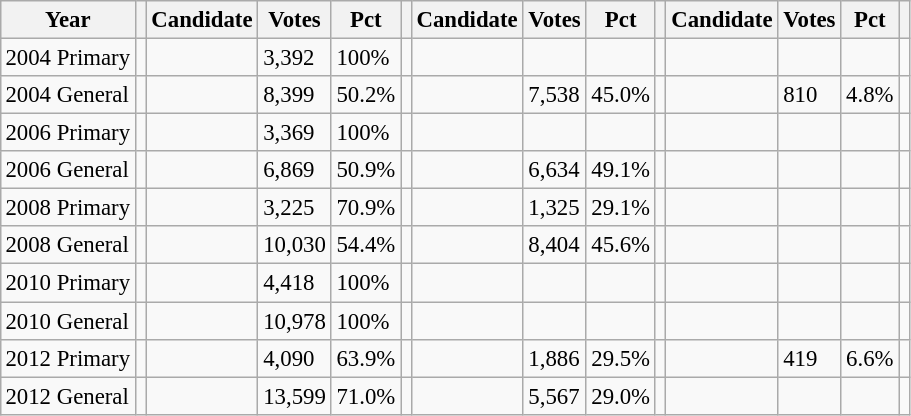<table class="wikitable" style="margin:0.5em ; font-size:95%">
<tr>
<th>Year</th>
<th></th>
<th>Candidate</th>
<th>Votes</th>
<th>Pct</th>
<th></th>
<th>Candidate</th>
<th>Votes</th>
<th>Pct</th>
<th></th>
<th>Candidate</th>
<th>Votes</th>
<th>Pct</th>
<th></th>
</tr>
<tr>
<td>2004 Primary</td>
<td></td>
<td></td>
<td>3,392</td>
<td>100%</td>
<td></td>
<td></td>
<td></td>
<td></td>
<td></td>
<td></td>
<td></td>
<td></td>
<td></td>
</tr>
<tr>
<td>2004 General</td>
<td></td>
<td></td>
<td>8,399</td>
<td>50.2%</td>
<td></td>
<td></td>
<td>7,538</td>
<td>45.0%</td>
<td></td>
<td></td>
<td>810</td>
<td>4.8%</td>
<td></td>
</tr>
<tr>
<td>2006 Primary</td>
<td></td>
<td></td>
<td>3,369</td>
<td>100%</td>
<td></td>
<td></td>
<td></td>
<td></td>
<td></td>
<td></td>
<td></td>
<td></td>
<td></td>
</tr>
<tr>
<td>2006 General</td>
<td></td>
<td></td>
<td>6,869</td>
<td>50.9%</td>
<td></td>
<td></td>
<td>6,634</td>
<td>49.1%</td>
<td></td>
<td></td>
<td></td>
<td></td>
<td></td>
</tr>
<tr>
<td>2008 Primary</td>
<td></td>
<td></td>
<td>3,225</td>
<td>70.9%</td>
<td></td>
<td></td>
<td>1,325</td>
<td>29.1%</td>
<td></td>
<td></td>
<td></td>
<td></td>
<td></td>
</tr>
<tr>
<td>2008 General</td>
<td></td>
<td></td>
<td>10,030</td>
<td>54.4%</td>
<td></td>
<td></td>
<td>8,404</td>
<td>45.6%</td>
<td></td>
<td></td>
<td></td>
<td></td>
<td></td>
</tr>
<tr>
<td>2010 Primary</td>
<td></td>
<td></td>
<td>4,418</td>
<td>100%</td>
<td></td>
<td></td>
<td></td>
<td></td>
<td></td>
<td></td>
<td></td>
<td></td>
<td></td>
</tr>
<tr>
<td>2010 General</td>
<td></td>
<td></td>
<td>10,978</td>
<td>100%</td>
<td></td>
<td></td>
<td></td>
<td></td>
<td></td>
<td></td>
<td></td>
<td></td>
<td></td>
</tr>
<tr>
<td>2012 Primary</td>
<td></td>
<td></td>
<td>4,090</td>
<td>63.9%</td>
<td></td>
<td></td>
<td>1,886</td>
<td>29.5%</td>
<td></td>
<td></td>
<td>419</td>
<td>6.6%</td>
<td></td>
</tr>
<tr>
<td>2012 General</td>
<td></td>
<td></td>
<td>13,599</td>
<td>71.0%</td>
<td></td>
<td></td>
<td>5,567</td>
<td>29.0%</td>
<td></td>
<td></td>
<td></td>
<td></td>
<td></td>
</tr>
</table>
